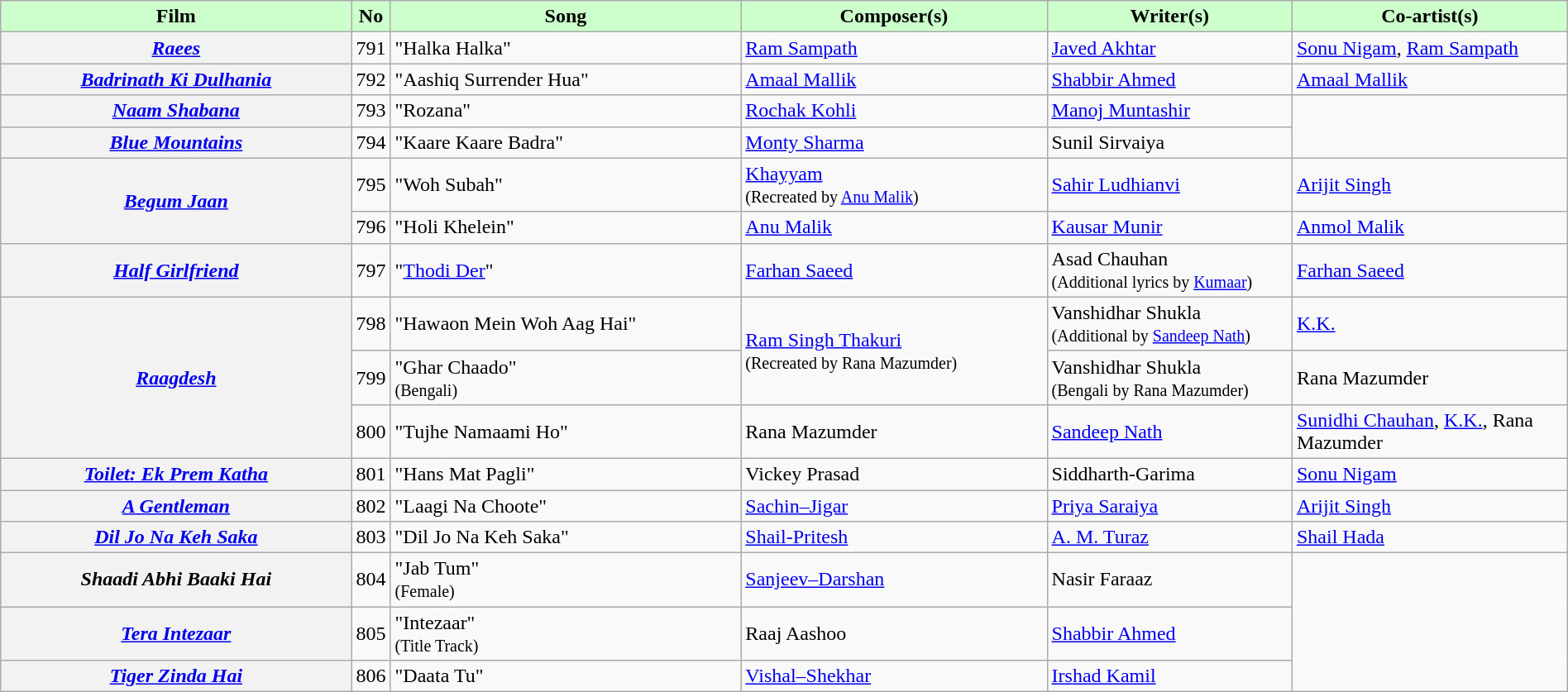<table class="wikitable plainrowheaders" style="width:100%; textcolor:#000">
<tr style="background:#cfc; text-align:center;">
<td scope="col" style="width:23%;"><strong>Film</strong></td>
<td><strong>No</strong></td>
<td scope="col" style="width:23%;"><strong>Song</strong></td>
<td scope="col" style="width:20%;"><strong>Composer(s)</strong></td>
<td scope="col" style="width:16%;"><strong>Writer(s)</strong></td>
<td scope="col" style="width:18%;"><strong>Co-artist(s)</strong></td>
</tr>
<tr>
<th scope="row"><em><a href='#'>Raees</a></em></th>
<td>791</td>
<td>"Halka Halka"</td>
<td><a href='#'>Ram Sampath</a></td>
<td><a href='#'>Javed Akhtar</a></td>
<td><a href='#'>Sonu Nigam</a>, <a href='#'>Ram Sampath</a></td>
</tr>
<tr>
<th scope="row"><em><a href='#'>Badrinath Ki Dulhania</a></em></th>
<td>792</td>
<td>"Aashiq Surrender Hua"</td>
<td><a href='#'>Amaal Mallik</a></td>
<td><a href='#'>Shabbir Ahmed</a></td>
<td><a href='#'>Amaal Mallik</a></td>
</tr>
<tr>
<th scope="row"><em><a href='#'>Naam Shabana</a></em></th>
<td>793</td>
<td>"Rozana"</td>
<td><a href='#'>Rochak Kohli</a></td>
<td><a href='#'>Manoj Muntashir</a></td>
<td rowspan="2"></td>
</tr>
<tr>
<th scope="row"><em><a href='#'>Blue Mountains</a></em></th>
<td>794</td>
<td>"Kaare Kaare Badra"</td>
<td><a href='#'>Monty Sharma</a></td>
<td>Sunil Sirvaiya</td>
</tr>
<tr>
<th scope="row" rowspan="2"><em><a href='#'>Begum Jaan</a></em></th>
<td>795</td>
<td>"Woh Subah"</td>
<td><a href='#'>Khayyam</a><br><small>(Recreated by <a href='#'>Anu Malik</a>)</small></td>
<td><a href='#'>Sahir Ludhianvi</a></td>
<td><a href='#'>Arijit Singh</a></td>
</tr>
<tr>
<td>796</td>
<td>"Holi Khelein"</td>
<td><a href='#'>Anu Malik</a></td>
<td><a href='#'>Kausar Munir</a></td>
<td><a href='#'>Anmol Malik</a></td>
</tr>
<tr>
<th scope="row"><em><a href='#'>Half Girlfriend</a></em></th>
<td>797</td>
<td>"<a href='#'>Thodi Der</a>"</td>
<td><a href='#'>Farhan Saeed</a></td>
<td>Asad Chauhan<br><small>(Additional lyrics by <a href='#'>Kumaar</a>)</small></td>
<td><a href='#'>Farhan Saeed</a></td>
</tr>
<tr>
<th scope="row" rowspan="3"><em><a href='#'>Raagdesh</a></em></th>
<td>798</td>
<td>"Hawaon Mein Woh Aag Hai"</td>
<td rowspan="2"><a href='#'>Ram Singh Thakuri</a><br><small>(Recreated by Rana Mazumder)</small></td>
<td>Vanshidhar Shukla<br><small>(Additional by <a href='#'>Sandeep Nath</a>)</small></td>
<td><a href='#'>K.K.</a></td>
</tr>
<tr>
<td>799</td>
<td>"Ghar Chaado"<br><small>(Bengali)</small></td>
<td>Vanshidhar Shukla<br><small>(Bengali by Rana Mazumder)</small></td>
<td>Rana Mazumder</td>
</tr>
<tr>
<td>800</td>
<td>"Tujhe Namaami Ho"</td>
<td>Rana Mazumder</td>
<td><a href='#'>Sandeep Nath</a></td>
<td><a href='#'>Sunidhi Chauhan</a>, <a href='#'>K.K.</a>, Rana Mazumder</td>
</tr>
<tr>
<th scope="row"><em><a href='#'>Toilet: Ek Prem Katha</a></em></th>
<td>801</td>
<td>"Hans Mat Pagli"</td>
<td>Vickey Prasad</td>
<td>Siddharth-Garima</td>
<td><a href='#'>Sonu Nigam</a></td>
</tr>
<tr>
<th scope="row"><em><a href='#'>A Gentleman</a></em></th>
<td>802</td>
<td>"Laagi Na Choote"</td>
<td><a href='#'>Sachin–Jigar</a></td>
<td><a href='#'>Priya Saraiya</a></td>
<td><a href='#'>Arijit Singh</a></td>
</tr>
<tr>
<th scope="row"><em><a href='#'>Dil Jo Na Keh Saka</a></em></th>
<td>803</td>
<td>"Dil Jo Na Keh Saka"</td>
<td><a href='#'>Shail-Pritesh</a></td>
<td><a href='#'>A. M. Turaz</a></td>
<td><a href='#'>Shail Hada</a></td>
</tr>
<tr>
<th scope="row"><em>Shaadi Abhi Baaki Hai</em></th>
<td>804</td>
<td>"Jab Tum"<br><small>(Female)</small></td>
<td><a href='#'>Sanjeev–Darshan</a></td>
<td>Nasir Faraaz</td>
<td rowspan="3"></td>
</tr>
<tr>
<th scope="row"><em><a href='#'>Tera Intezaar</a></em></th>
<td>805</td>
<td>"Intezaar"<br><small>(Title Track)</small></td>
<td>Raaj Aashoo</td>
<td><a href='#'>Shabbir Ahmed</a></td>
</tr>
<tr>
<th scope="row"><em><a href='#'>Tiger Zinda Hai</a></em></th>
<td>806</td>
<td>"Daata Tu"</td>
<td><a href='#'>Vishal–Shekhar</a></td>
<td><a href='#'>Irshad Kamil</a></td>
</tr>
</table>
